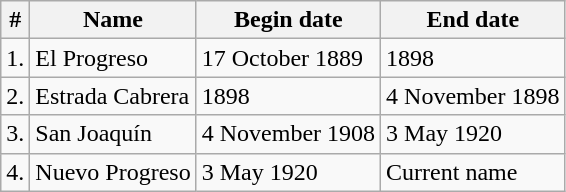<table class="wikitable">
<tr>
<th>#</th>
<th>Name</th>
<th>Begin date</th>
<th>End date</th>
</tr>
<tr>
<td>1.</td>
<td>El Progreso</td>
<td>17 October 1889</td>
<td>1898</td>
</tr>
<tr>
<td>2.</td>
<td>Estrada Cabrera</td>
<td>1898</td>
<td>4 November 1898</td>
</tr>
<tr>
<td>3.</td>
<td>San Joaquín</td>
<td>4 November 1908</td>
<td>3 May 1920</td>
</tr>
<tr>
<td>4.</td>
<td>Nuevo Progreso</td>
<td>3 May 1920</td>
<td>Current name</td>
</tr>
</table>
